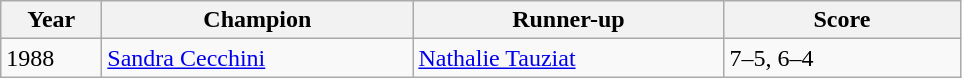<table class="wikitable">
<tr>
<th width=60>Year</th>
<th width=200>Champion</th>
<th width=200>Runner-up</th>
<th width=150>Score</th>
</tr>
<tr>
<td>1988</td>
<td> <a href='#'>Sandra Cecchini</a></td>
<td> <a href='#'>Nathalie Tauziat</a></td>
<td>7–5, 6–4</td>
</tr>
</table>
